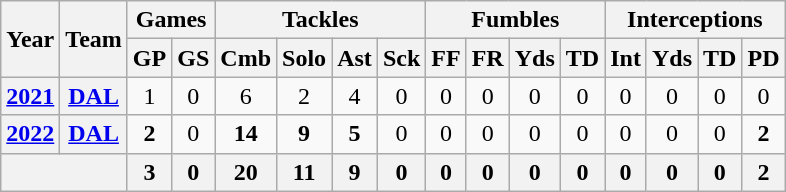<table class= "wikitable" style="text-align:center;">
<tr>
<th rowspan="2">Year</th>
<th rowspan="2">Team</th>
<th colspan="2">Games</th>
<th colspan="4">Tackles</th>
<th colspan="4">Fumbles</th>
<th colspan="4">Interceptions</th>
</tr>
<tr>
<th>GP</th>
<th>GS</th>
<th>Cmb</th>
<th>Solo</th>
<th>Ast</th>
<th>Sck</th>
<th>FF</th>
<th>FR</th>
<th>Yds</th>
<th>TD</th>
<th>Int</th>
<th>Yds</th>
<th>TD</th>
<th>PD</th>
</tr>
<tr>
<th><a href='#'>2021</a></th>
<th><a href='#'>DAL</a></th>
<td>1</td>
<td>0</td>
<td>6</td>
<td>2</td>
<td>4</td>
<td>0</td>
<td>0</td>
<td>0</td>
<td>0</td>
<td>0</td>
<td>0</td>
<td>0</td>
<td>0</td>
<td>0</td>
</tr>
<tr>
<th><a href='#'>2022</a></th>
<th><a href='#'>DAL</a></th>
<td><strong>2</strong></td>
<td>0</td>
<td><strong>14</strong></td>
<td><strong>9</strong></td>
<td><strong>5</strong></td>
<td>0</td>
<td>0</td>
<td>0</td>
<td>0</td>
<td>0</td>
<td>0</td>
<td>0</td>
<td>0</td>
<td><strong>2</strong></td>
</tr>
<tr>
<th colspan="2"></th>
<th>3</th>
<th>0</th>
<th>20</th>
<th>11</th>
<th>9</th>
<th>0</th>
<th>0</th>
<th>0</th>
<th>0</th>
<th>0</th>
<th>0</th>
<th>0</th>
<th>0</th>
<th>2</th>
</tr>
</table>
